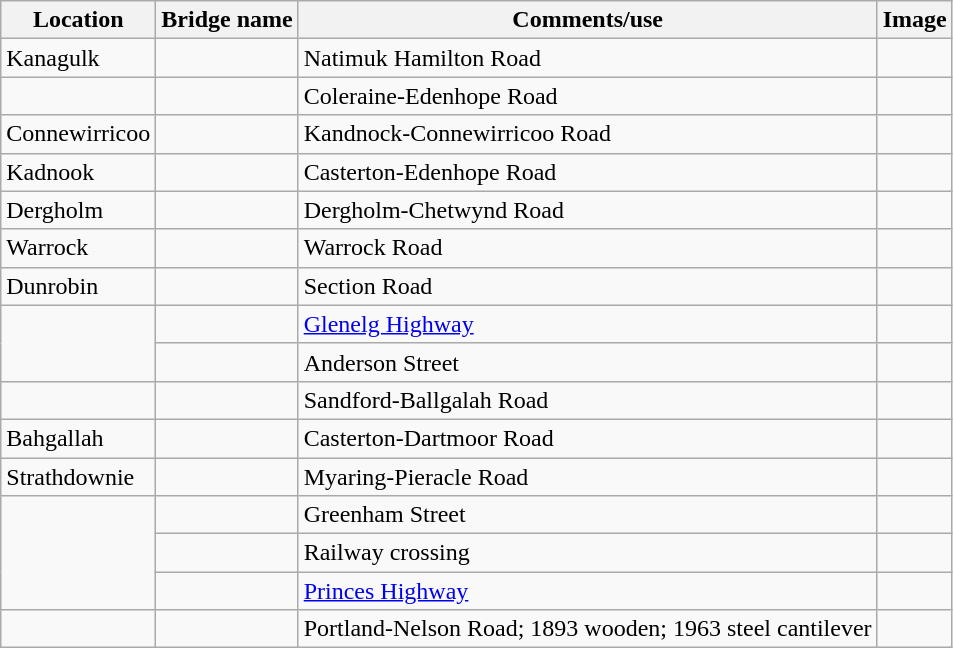<table class="wikitable">
<tr>
<th>Location</th>
<th>Bridge name</th>
<th>Comments/use</th>
<th>Image</th>
</tr>
<tr>
<td>Kanagulk</td>
<td></td>
<td>Natimuk Hamilton Road</td>
<td align="center"></td>
</tr>
<tr>
<td></td>
<td></td>
<td>Coleraine-Edenhope Road</td>
<td align="center"></td>
</tr>
<tr>
<td>Connewirricoo</td>
<td></td>
<td>Kandnock-Connewirricoo Road</td>
<td align="center"></td>
</tr>
<tr>
<td>Kadnook</td>
<td></td>
<td>Casterton-Edenhope Road</td>
<td align="center"></td>
</tr>
<tr>
<td>Dergholm</td>
<td></td>
<td>Dergholm-Chetwynd Road</td>
<td align="center"></td>
</tr>
<tr>
<td>Warrock</td>
<td></td>
<td>Warrock Road</td>
<td align="center"></td>
</tr>
<tr>
<td>Dunrobin</td>
<td></td>
<td>Section Road</td>
<td align="center"></td>
</tr>
<tr>
<td rowspan=2></td>
<td></td>
<td><a href='#'>Glenelg Highway</a></td>
<td align="center"></td>
</tr>
<tr>
<td></td>
<td>Anderson Street</td>
<td align="center"></td>
</tr>
<tr>
<td></td>
<td></td>
<td>Sandford-Ballgalah Road</td>
<td align="center"></td>
</tr>
<tr>
<td>Bahgallah</td>
<td></td>
<td>Casterton-Dartmoor Road</td>
<td align="center"></td>
</tr>
<tr>
<td>Strathdownie</td>
<td></td>
<td>Myaring-Pieracle Road</td>
<td align="center"></td>
</tr>
<tr>
<td rowspan=3></td>
<td></td>
<td>Greenham Street</td>
<td align="center"></td>
</tr>
<tr>
<td></td>
<td>Railway crossing</td>
<td align="center"></td>
</tr>
<tr>
<td></td>
<td><a href='#'>Princes Highway</a></td>
<td align="center"></td>
</tr>
<tr>
<td></td>
<td></td>
<td>Portland-Nelson Road; 1893 wooden; 1963 steel cantilever</td>
<td align="center"></td>
</tr>
</table>
